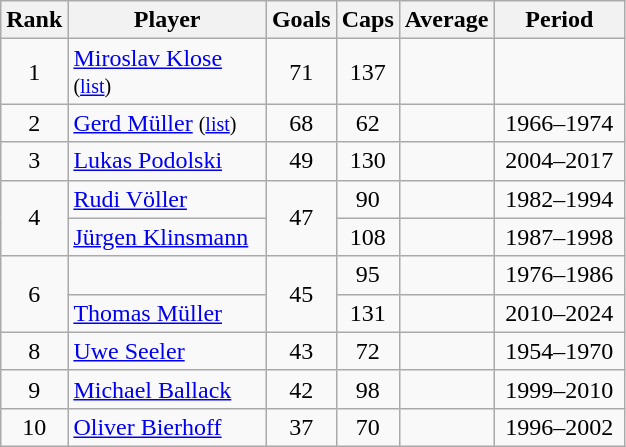<table class="wikitable sortable" style="text-align:center;">
<tr>
<th width="15">Rank</th>
<th style="width:125px;">Player</th>
<th width="25">Goals</th>
<th width="25">Caps</th>
<th width="25">Average</th>
<th width="80">Period</th>
</tr>
<tr>
<td>1</td>
<td style="text-align:left;"><a href='#'>Miroslav Klose</a> <small>(<a href='#'>list</a>)</small></td>
<td>71</td>
<td>137</td>
<td></td>
<td></td>
</tr>
<tr>
<td>2</td>
<td style="text-align:left;"><a href='#'>Gerd Müller</a> <small>(<a href='#'>list</a>)</small></td>
<td>68</td>
<td>62</td>
<td></td>
<td>1966–1974</td>
</tr>
<tr>
<td>3</td>
<td style="text-align:left;"><a href='#'>Lukas Podolski</a></td>
<td>49</td>
<td>130</td>
<td></td>
<td>2004–2017</td>
</tr>
<tr>
<td rowspan="2">4</td>
<td style="text-align:left;"><a href='#'>Rudi Völler</a></td>
<td rowspan="2">47</td>
<td>90</td>
<td></td>
<td>1982–1994</td>
</tr>
<tr>
<td style="text-align:left;"><a href='#'>Jürgen Klinsmann</a></td>
<td>108</td>
<td></td>
<td>1987–1998</td>
</tr>
<tr>
<td rowspan=2>6</td>
<td style="text-align:left;"></td>
<td rowspan=2>45</td>
<td>95</td>
<td></td>
<td>1976–1986</td>
</tr>
<tr>
<td style="text-align:left;"><a href='#'>Thomas Müller</a></td>
<td>131</td>
<td></td>
<td>2010–2024</td>
</tr>
<tr>
<td>8</td>
<td style="text-align:left;"><a href='#'>Uwe Seeler</a></td>
<td>43</td>
<td>72</td>
<td></td>
<td>1954–1970</td>
</tr>
<tr>
<td>9</td>
<td style="text-align:left;"><a href='#'>Michael Ballack</a></td>
<td>42</td>
<td>98</td>
<td></td>
<td>1999–2010</td>
</tr>
<tr>
<td>10</td>
<td style="text-align:left;"><a href='#'>Oliver Bierhoff</a></td>
<td>37</td>
<td>70</td>
<td></td>
<td>1996–2002</td>
</tr>
</table>
